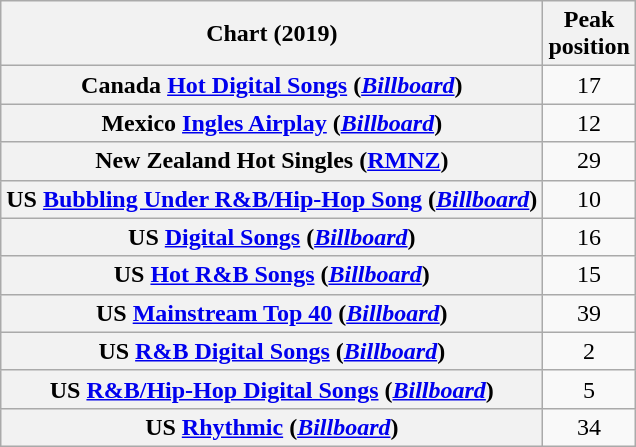<table class="wikitable sortable plainrowheaders" style="text-align:center">
<tr>
<th scope="col">Chart (2019)</th>
<th scope="col">Peak<br>position</th>
</tr>
<tr>
<th scope="row">Canada <a href='#'>Hot Digital Songs</a> (<em><a href='#'>Billboard</a></em>)</th>
<td style="text-align:center;">17</td>
</tr>
<tr>
<th scope="row">Mexico <a href='#'>Ingles Airplay</a> (<em><a href='#'>Billboard</a></em>)</th>
<td style="text-align:center;">12</td>
</tr>
<tr>
<th scope="row">New Zealand Hot Singles (<a href='#'>RMNZ</a>)</th>
<td>29</td>
</tr>
<tr>
<th scope="row">US <a href='#'>Bubbling Under R&B/Hip-Hop Song</a> (<em><a href='#'>Billboard</a></em>)</th>
<td style="text-align:center;">10</td>
</tr>
<tr>
<th scope="row">US <a href='#'>Digital Songs</a> (<em><a href='#'>Billboard</a></em>)</th>
<td style="text-align:center;">16</td>
</tr>
<tr>
<th scope="row">US <a href='#'>Hot R&B Songs</a> (<em><a href='#'>Billboard</a></em>)</th>
<td style="text-align:center;">15</td>
</tr>
<tr>
<th scope="row">US <a href='#'>Mainstream Top 40</a> (<em><a href='#'>Billboard</a></em>)</th>
<td style="text-align:center;">39</td>
</tr>
<tr>
<th scope="row">US <a href='#'>R&B Digital Songs</a> (<em><a href='#'>Billboard</a></em>)</th>
<td style="text-align:center;">2</td>
</tr>
<tr>
<th scope="row">US <a href='#'>R&B/Hip-Hop Digital Songs</a> (<em><a href='#'>Billboard</a></em>)</th>
<td style="text-align:center;">5</td>
</tr>
<tr>
<th scope="row">US <a href='#'>Rhythmic</a> (<em><a href='#'>Billboard</a></em>)</th>
<td style="text-align:center;">34</td>
</tr>
</table>
